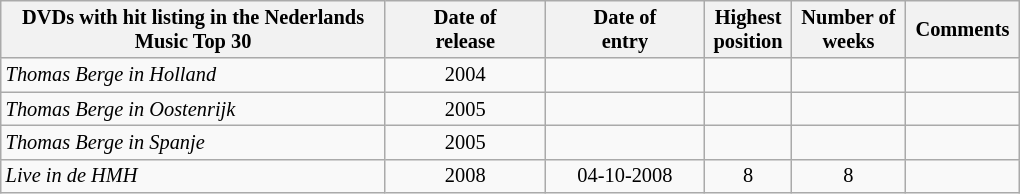<table class="wikitable sortable" style="margin:0.5em 1em 0.5em 0; font-size: 85%; text-align:center;">
<tr>
<th width=250><strong>DVDs with hit listing in the Nederlands Music Top 30</strong></th>
<th width="100"><strong>Date of<br>release</strong></th>
<th width="100"><strong>Date of<br>entry</strong></th>
<th><strong> Highest <br>position</strong></th>
<th><strong> Number of <br>weeks</strong></th>
<th><strong> Comments </strong></th>
</tr>
<tr>
<td align="left"><em>Thomas Berge in Holland</em></td>
<td>2004</td>
<td></td>
<td></td>
<td></td>
<td></td>
</tr>
<tr>
<td align="left"><em>Thomas Berge in Oostenrijk</em></td>
<td>2005</td>
<td></td>
<td></td>
<td></td>
<td></td>
</tr>
<tr>
<td align="left"><em>Thomas Berge in Spanje</em></td>
<td>2005</td>
<td></td>
<td></td>
<td></td>
<td></td>
</tr>
<tr>
<td align="left"><em>Live in de HMH</em></td>
<td>2008</td>
<td>04-10-2008</td>
<td>8</td>
<td>8</td>
<td></td>
</tr>
</table>
